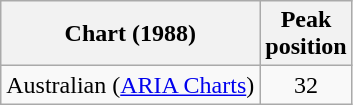<table class="wikitable">
<tr>
<th>Chart (1988)</th>
<th>Peak<br>position</th>
</tr>
<tr>
<td>Australian (<a href='#'>ARIA Charts</a>)</td>
<td align="center">32</td>
</tr>
</table>
